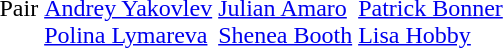<table>
<tr>
<td>Pair<br></td>
<td><br><a href='#'>Andrey Yakovlev</a><br><a href='#'>Polina Lymareva</a></td>
<td><br><a href='#'>Julian Amaro</a><br><a href='#'>Shenea Booth</a></td>
<td><br><a href='#'>Patrick Bonner</a><br><a href='#'>Lisa Hobby</a></td>
</tr>
</table>
